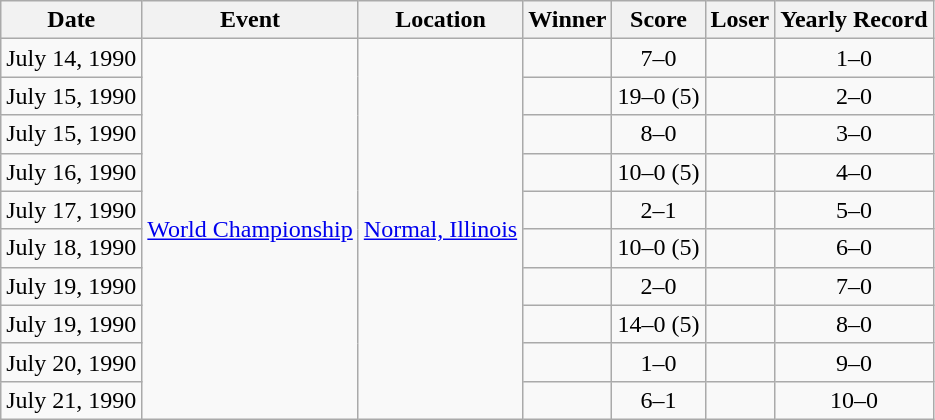<table class="wikitable">
<tr>
<th>Date</th>
<th>Event</th>
<th>Location</th>
<th>Winner</th>
<th>Score</th>
<th>Loser</th>
<th>Yearly Record</th>
</tr>
<tr align=center>
<td>July 14, 1990</td>
<td rowspan=10><a href='#'>World Championship</a></td>
<td rowspan=10><a href='#'>Normal, Illinois</a></td>
<td></td>
<td>7–0</td>
<td></td>
<td>1–0</td>
</tr>
<tr align=center>
<td>July 15, 1990</td>
<td></td>
<td>19–0 (5)</td>
<td></td>
<td>2–0</td>
</tr>
<tr align=center>
<td>July 15, 1990</td>
<td></td>
<td>8–0</td>
<td></td>
<td>3–0</td>
</tr>
<tr align=center>
<td>July 16, 1990</td>
<td></td>
<td>10–0 (5)</td>
<td></td>
<td>4–0</td>
</tr>
<tr align=center>
<td>July 17, 1990</td>
<td></td>
<td>2–1</td>
<td></td>
<td>5–0</td>
</tr>
<tr align=center>
<td>July 18, 1990</td>
<td></td>
<td>10–0 (5)</td>
<td></td>
<td>6–0</td>
</tr>
<tr align=center>
<td>July 19, 1990</td>
<td></td>
<td>2–0</td>
<td></td>
<td>7–0</td>
</tr>
<tr align=center>
<td>July 19, 1990</td>
<td></td>
<td>14–0 (5)</td>
<td></td>
<td>8–0</td>
</tr>
<tr align=center>
<td>July 20, 1990</td>
<td></td>
<td>1–0</td>
<td></td>
<td>9–0</td>
</tr>
<tr align=center>
<td>July 21, 1990</td>
<td></td>
<td>6–1</td>
<td></td>
<td>10–0</td>
</tr>
</table>
